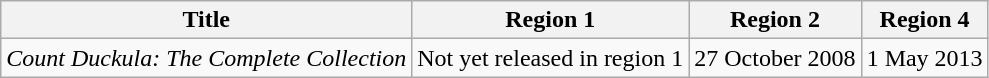<table class="wikitable" style="text-align:center;">
<tr>
<th>Title</th>
<th>Region 1</th>
<th>Region 2</th>
<th>Region 4</th>
</tr>
<tr>
<td><em>Count Duckula: The Complete Collection</em></td>
<td>Not yet released in region 1</td>
<td>27 October 2008</td>
<td>1 May 2013</td>
</tr>
</table>
